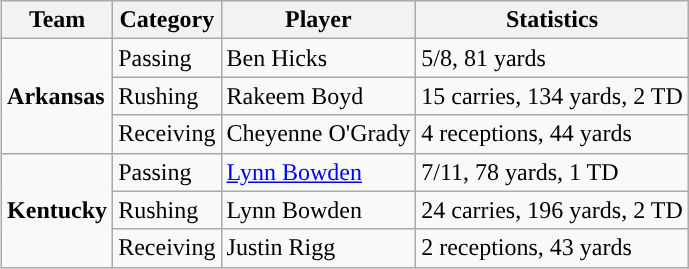<table class="wikitable" style="float: right;">
<tr>
<th>Team</th>
<th>Category</th>
<th>Player</th>
<th>Statistics</th>
</tr>
<tr>
<td rowspan=3><strong>Arkansas</strong></td>
<td>Passing</td>
<td>Ben Hicks</td>
<td>5/8, 81 yards</td>
</tr>
<tr>
<td>Rushing</td>
<td>Rakeem Boyd</td>
<td>15 carries, 134 yards, 2 TD</td>
</tr>
<tr>
<td>Receiving</td>
<td>Cheyenne O'Grady</td>
<td>4 receptions, 44 yards</td>
</tr>
<tr>
<td rowspan=3><strong>Kentucky</strong></td>
<td>Passing</td>
<td><a href='#'>Lynn Bowden</a></td>
<td>7/11, 78 yards, 1 TD</td>
</tr>
<tr>
<td>Rushing</td>
<td>Lynn Bowden</td>
<td>24 carries, 196 yards, 2 TD</td>
</tr>
<tr>
<td>Receiving</td>
<td>Justin Rigg</td>
<td>2 receptions, 43 yards</td>
</tr>
</table>
